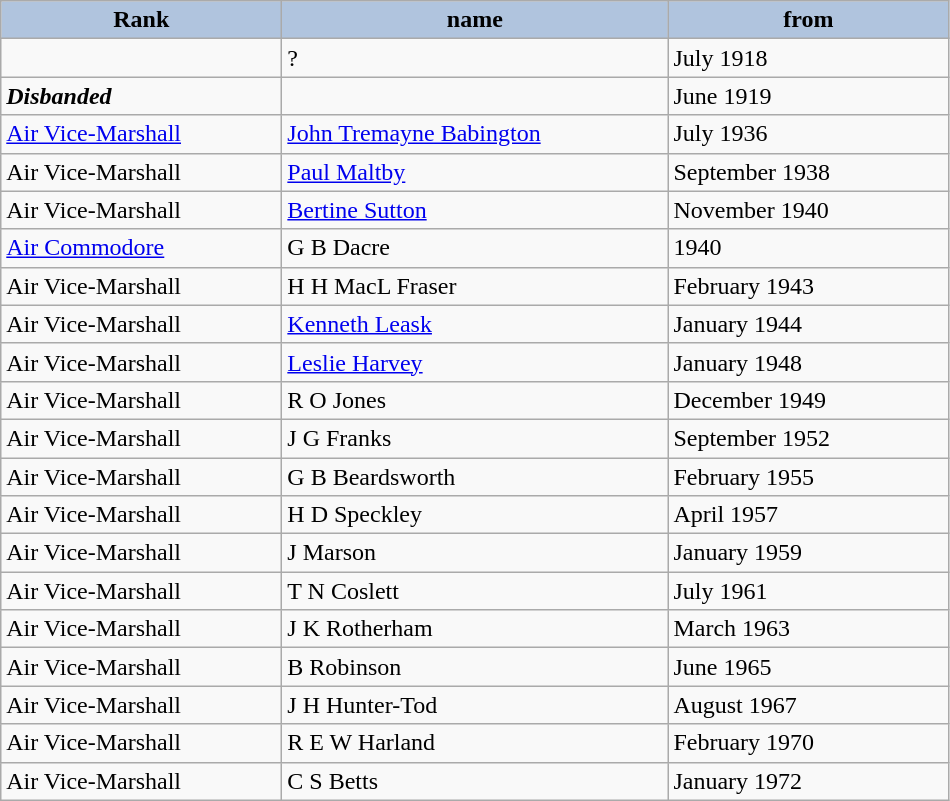<table class="wikitable sortable">
<tr style="vertical-align: top;">
<th scope="col" style="width: 180px; background:#B0C4DE;">Rank</th>
<th scope="col" style="width: 250px; background:#B0C4DE;">name</th>
<th scope="col" style="width: 180px; background:#B0C4DE;">from</th>
</tr>
<tr style="vertical-align: top;">
<td></td>
<td>?</td>
<td>July 1918</td>
</tr>
<tr style="vertical-align: top;">
<td><strong><em>Disbanded</em></strong></td>
<td></td>
<td>June 1919</td>
</tr>
<tr style="vertical-align: top;">
<td><a href='#'>Air Vice-Marshall</a></td>
<td><a href='#'>John Tremayne Babington</a></td>
<td>July 1936</td>
</tr>
<tr style="vertical-align: top;">
<td>Air Vice-Marshall</td>
<td><a href='#'>Paul Maltby</a></td>
<td>September 1938</td>
</tr>
<tr style="vertical-align: top;">
<td>Air Vice-Marshall</td>
<td><a href='#'>Bertine Sutton</a></td>
<td>November 1940</td>
</tr>
<tr style="vertical-align: top;">
<td><a href='#'>Air Commodore</a></td>
<td>G B Dacre</td>
<td>1940</td>
</tr>
<tr style="vertical-align: top;">
<td>Air Vice-Marshall</td>
<td>H H MacL Fraser</td>
<td>February 1943</td>
</tr>
<tr style="vertical-align: top;">
<td>Air Vice-Marshall</td>
<td><a href='#'>Kenneth Leask</a></td>
<td>January 1944</td>
</tr>
<tr style="vertical-align: top;">
<td>Air Vice-Marshall</td>
<td><a href='#'>Leslie Harvey</a></td>
<td>January 1948</td>
</tr>
<tr style="vertical-align: top;">
<td>Air Vice-Marshall</td>
<td>R O Jones</td>
<td>December 1949</td>
</tr>
<tr style="vertical-align: top;">
<td>Air Vice-Marshall</td>
<td>J G Franks</td>
<td>September 1952</td>
</tr>
<tr style="vertical-align: top;">
<td>Air Vice-Marshall</td>
<td>G B Beardsworth</td>
<td>February 1955</td>
</tr>
<tr style="vertical-align: top;">
<td>Air Vice-Marshall</td>
<td>H D Speckley</td>
<td>April 1957</td>
</tr>
<tr style="vertical-align: top;">
<td>Air Vice-Marshall</td>
<td>J Marson</td>
<td>January 1959</td>
</tr>
<tr style="vertical-align: top;">
<td>Air Vice-Marshall</td>
<td>T N Coslett</td>
<td>July 1961</td>
</tr>
<tr style="vertical-align: top;">
<td>Air Vice-Marshall</td>
<td>J K Rotherham</td>
<td>March 1963</td>
</tr>
<tr style="vertical-align: top;">
<td>Air Vice-Marshall</td>
<td>B Robinson</td>
<td>June 1965</td>
</tr>
<tr style="vertical-align: top;">
<td>Air Vice-Marshall</td>
<td>J H Hunter-Tod</td>
<td>August 1967</td>
</tr>
<tr style="vertical-align: top;">
<td>Air Vice-Marshall</td>
<td>R E W Harland</td>
<td>February 1970</td>
</tr>
<tr style="vertical-align: top;">
<td>Air Vice-Marshall</td>
<td>C S Betts</td>
<td>January 1972</td>
</tr>
</table>
